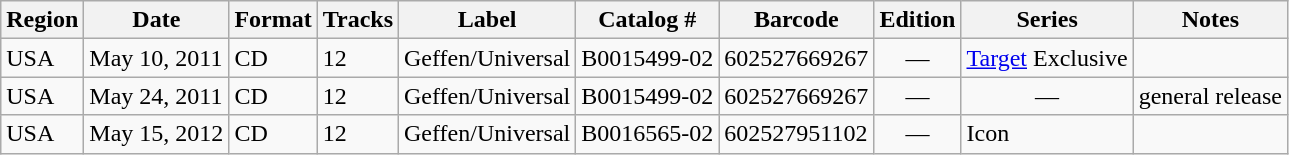<table class="wikitable">
<tr>
<th>Region</th>
<th>Date</th>
<th>Format</th>
<th>Tracks</th>
<th>Label</th>
<th>Catalog #</th>
<th>Barcode</th>
<th>Edition</th>
<th>Series</th>
<th>Notes</th>
</tr>
<tr>
<td>USA</td>
<td>May 10, 2011</td>
<td>CD</td>
<td>12</td>
<td>Geffen/Universal</td>
<td>B0015499-02</td>
<td>602527669267</td>
<td align="center">—</td>
<td><a href='#'>Target</a> Exclusive</td>
<td></td>
</tr>
<tr>
<td>USA</td>
<td>May 24, 2011</td>
<td>CD</td>
<td>12</td>
<td>Geffen/Universal</td>
<td>B0015499-02</td>
<td>602527669267</td>
<td align="center">—</td>
<td align="center">—</td>
<td>general release</td>
</tr>
<tr>
<td>USA</td>
<td>May 15, 2012</td>
<td>CD</td>
<td>12</td>
<td>Geffen/Universal</td>
<td>B0016565-02</td>
<td>602527951102</td>
<td align="center">—</td>
<td>Icon</td>
<td></td>
</tr>
</table>
